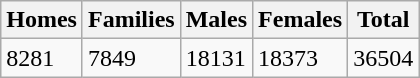<table class="wikitable">
<tr>
<th>Homes</th>
<th>Families</th>
<th>Males</th>
<th>Females</th>
<th>Total</th>
</tr>
<tr>
<td>8281</td>
<td>7849</td>
<td>18131</td>
<td>18373</td>
<td>36504</td>
</tr>
</table>
